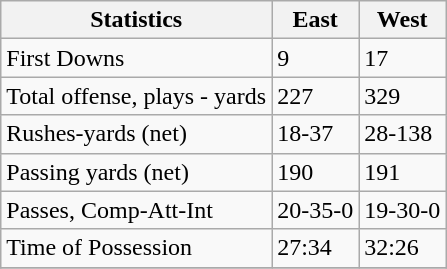<table class="wikitable">
<tr>
<th>Statistics</th>
<th>East</th>
<th>West</th>
</tr>
<tr>
<td>First Downs</td>
<td>9</td>
<td>17</td>
</tr>
<tr>
<td>Total offense, plays - yards</td>
<td>227</td>
<td>329</td>
</tr>
<tr>
<td>Rushes-yards (net)</td>
<td>18-37</td>
<td>28-138</td>
</tr>
<tr>
<td>Passing yards (net)</td>
<td>190</td>
<td>191</td>
</tr>
<tr>
<td>Passes, Comp-Att-Int</td>
<td>20-35-0</td>
<td>19-30-0</td>
</tr>
<tr>
<td>Time of Possession</td>
<td>27:34</td>
<td>32:26</td>
</tr>
<tr>
</tr>
</table>
